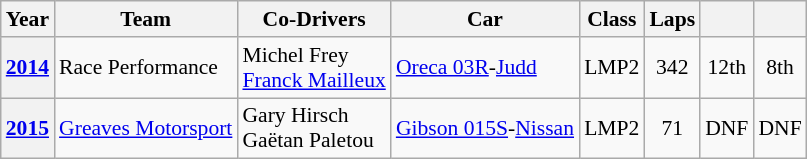<table class="wikitable" style="text-align:center; font-size:90%">
<tr>
<th>Year</th>
<th>Team</th>
<th>Co-Drivers</th>
<th>Car</th>
<th>Class</th>
<th>Laps</th>
<th></th>
<th></th>
</tr>
<tr>
<th><a href='#'>2014</a></th>
<td align="left" nowrap> Race Performance</td>
<td align="left" nowrap> Michel Frey<br> <a href='#'>Franck Mailleux</a></td>
<td align="left" nowrap><a href='#'>Oreca 03R</a>-<a href='#'>Judd</a></td>
<td>LMP2</td>
<td>342</td>
<td>12th</td>
<td>8th</td>
</tr>
<tr>
<th><a href='#'>2015</a></th>
<td align="left" nowrap> <a href='#'>Greaves Motorsport</a></td>
<td align="left" nowrap> Gary Hirsch<br> Gaëtan Paletou</td>
<td align="left" nowrap><a href='#'>Gibson 015S</a>-<a href='#'>Nissan</a></td>
<td>LMP2</td>
<td>71</td>
<td>DNF</td>
<td>DNF</td>
</tr>
</table>
